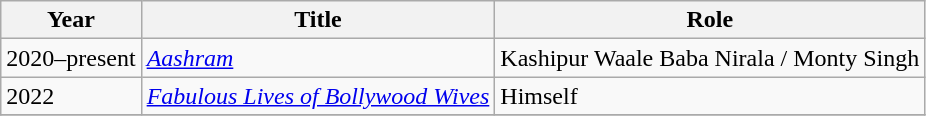<table class="wikitable plainrowheaders sortable">
<tr>
<th scope="col">Year</th>
<th scope="col">Title</th>
<th scope="col">Role</th>
</tr>
<tr>
<td>2020–present</td>
<td><em><a href='#'>Aashram</a></em></td>
<td>Kashipur Waale Baba Nirala / Monty Singh</td>
</tr>
<tr>
<td>2022</td>
<td><em><a href='#'>Fabulous Lives of Bollywood Wives</a></em></td>
<td>Himself</td>
</tr>
<tr>
</tr>
</table>
